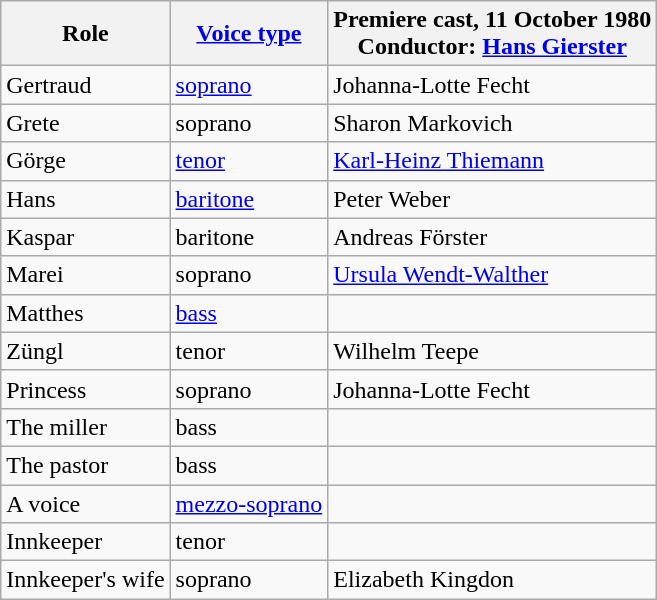<table class="wikitable">
<tr>
<th>Role</th>
<th><a href='#'>Voice type</a></th>
<th>Premiere cast, 11 October 1980<br>Conductor: <a href='#'>Hans Gierster</a></th>
</tr>
<tr>
<td>Gertraud</td>
<td><a href='#'>soprano</a></td>
<td>Johanna-Lotte Fecht</td>
</tr>
<tr>
<td>Grete</td>
<td>soprano</td>
<td>Sharon Markovich</td>
</tr>
<tr>
<td>Görge</td>
<td><a href='#'>tenor</a></td>
<td><a href='#'>Karl-Heinz Thiemann</a></td>
</tr>
<tr>
<td>Hans</td>
<td><a href='#'>baritone</a></td>
<td>Peter Weber</td>
</tr>
<tr>
<td>Kaspar</td>
<td>baritone</td>
<td>Andreas Förster</td>
</tr>
<tr>
<td>Marei</td>
<td>soprano</td>
<td><a href='#'>Ursula Wendt-Walther</a></td>
</tr>
<tr>
<td>Matthes</td>
<td><a href='#'>bass</a></td>
<td></td>
</tr>
<tr>
<td>Züngl</td>
<td>tenor</td>
<td>Wilhelm Teepe</td>
</tr>
<tr>
<td>Princess</td>
<td>soprano</td>
<td>Johanna-Lotte Fecht</td>
</tr>
<tr>
<td>The miller</td>
<td>bass</td>
<td></td>
</tr>
<tr>
<td>The pastor</td>
<td>bass</td>
<td></td>
</tr>
<tr>
<td>A voice</td>
<td><a href='#'>mezzo-soprano</a></td>
<td></td>
</tr>
<tr>
<td>Innkeeper</td>
<td>tenor</td>
<td></td>
</tr>
<tr>
<td>Innkeeper's wife</td>
<td>soprano</td>
<td>Elizabeth Kingdon</td>
</tr>
</table>
